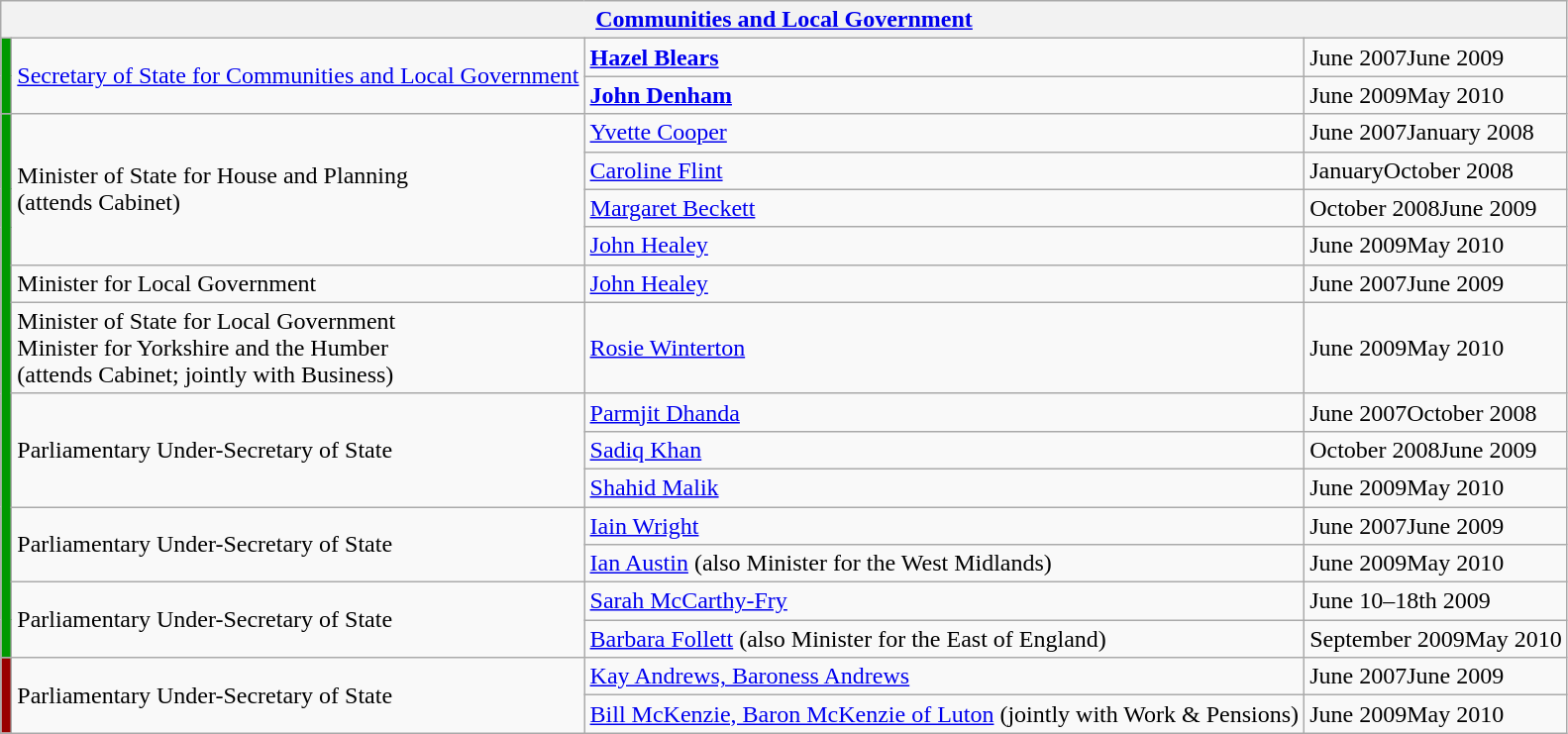<table class="wikitable">
<tr>
<th colspan=4><a href='#'>Communities and Local Government</a></th>
</tr>
<tr>
<td rowspan=2 bgcolor="009900"></td>
<td rowspan=2><a href='#'>Secretary of State for Communities and Local Government</a></td>
<td><strong><a href='#'>Hazel Blears</a></strong></td>
<td>June 2007June 2009</td>
</tr>
<tr>
<td><strong><a href='#'>John Denham</a></strong></td>
<td>June 2009May 2010</td>
</tr>
<tr>
<td rowspan=13 bgcolor="009900"></td>
<td rowspan= 4>Minister of State for House and Planning<br>(attends Cabinet)</td>
<td><a href='#'>Yvette Cooper</a></td>
<td>June 2007January 2008</td>
</tr>
<tr>
<td><a href='#'>Caroline Flint</a></td>
<td>JanuaryOctober 2008</td>
</tr>
<tr>
<td><a href='#'>Margaret Beckett</a></td>
<td>October 2008June 2009</td>
</tr>
<tr>
<td><a href='#'>John Healey</a></td>
<td>June 2009May 2010</td>
</tr>
<tr>
<td>Minister for Local Government</td>
<td><a href='#'>John Healey</a></td>
<td>June 2007June 2009</td>
</tr>
<tr>
<td>Minister of State for Local Government<br>Minister for Yorkshire and the Humber<br>(attends Cabinet; jointly with Business)</td>
<td><a href='#'>Rosie Winterton</a></td>
<td>June 2009May 2010</td>
</tr>
<tr>
<td rowspan=3>Parliamentary Under-Secretary of State</td>
<td><a href='#'>Parmjit Dhanda</a></td>
<td>June 2007October 2008</td>
</tr>
<tr>
<td><a href='#'>Sadiq Khan</a></td>
<td>October 2008June 2009</td>
</tr>
<tr>
<td><a href='#'>Shahid Malik</a></td>
<td>June 2009May 2010</td>
</tr>
<tr>
<td rowspan=2>Parliamentary Under-Secretary of State</td>
<td><a href='#'>Iain Wright</a></td>
<td>June 2007June 2009</td>
</tr>
<tr>
<td><a href='#'>Ian Austin</a> (also Minister for the West Midlands)</td>
<td>June 2009May 2010</td>
</tr>
<tr>
<td rowspan=2>Parliamentary Under-Secretary of State</td>
<td><a href='#'>Sarah McCarthy-Fry</a></td>
<td>June 10–18th 2009</td>
</tr>
<tr>
<td><a href='#'>Barbara Follett</a> (also Minister for the East of England)</td>
<td>September 2009May 2010</td>
</tr>
<tr>
<td rowspan=2 bgcolor="990000"></td>
<td rowspan=2>Parliamentary Under-Secretary of State</td>
<td><a href='#'>Kay Andrews, Baroness Andrews</a></td>
<td>June 2007June 2009</td>
</tr>
<tr>
<td><a href='#'>Bill McKenzie, Baron McKenzie of Luton</a> (jointly with Work & Pensions)</td>
<td>June 2009May 2010</td>
</tr>
</table>
